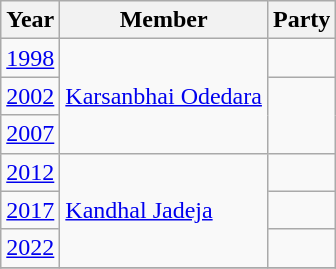<table class="wikitable sortable">
<tr>
<th>Year</th>
<th>Member</th>
<th colspan="2">Party</th>
</tr>
<tr>
<td><a href='#'>1998</a></td>
<td rowspan="3"><a href='#'>Karsanbhai Odedara</a></td>
<td></td>
</tr>
<tr>
<td><a href='#'>2002</a></td>
</tr>
<tr>
<td><a href='#'>2007</a></td>
</tr>
<tr>
<td><a href='#'>2012</a></td>
<td rowspan="3"><a href='#'>Kandhal Jadeja</a></td>
<td></td>
</tr>
<tr>
<td><a href='#'>2017</a></td>
</tr>
<tr>
<td><a href='#'>2022</a></td>
<td></td>
</tr>
<tr>
</tr>
</table>
